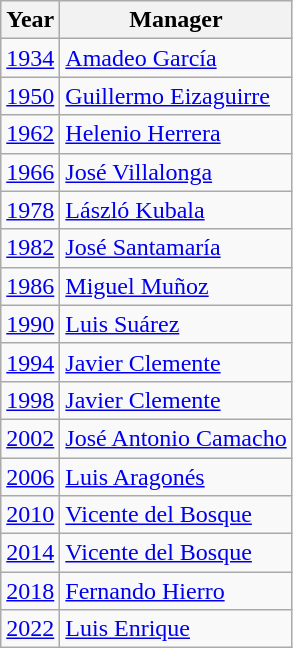<table class="wikitable">
<tr>
<th>Year</th>
<th>Manager</th>
</tr>
<tr>
<td align=center><a href='#'>1934</a></td>
<td> <a href='#'>Amadeo García</a></td>
</tr>
<tr>
<td align=center><a href='#'>1950</a></td>
<td> <a href='#'>Guillermo Eizaguirre</a></td>
</tr>
<tr>
<td align=center><a href='#'>1962</a></td>
<td>  <a href='#'>Helenio Herrera</a></td>
</tr>
<tr>
<td align=center><a href='#'>1966</a></td>
<td> <a href='#'>José Villalonga</a></td>
</tr>
<tr>
<td align=center><a href='#'>1978</a></td>
<td>  <a href='#'>László Kubala</a></td>
</tr>
<tr>
<td align=center><a href='#'>1982</a></td>
<td>  <a href='#'>José Santamaría</a></td>
</tr>
<tr>
<td align=center><a href='#'>1986</a></td>
<td> <a href='#'>Miguel Muñoz</a></td>
</tr>
<tr>
<td align=center><a href='#'>1990</a></td>
<td> <a href='#'>Luis Suárez</a></td>
</tr>
<tr>
<td align=center><a href='#'>1994</a></td>
<td> <a href='#'>Javier Clemente</a></td>
</tr>
<tr>
<td align=center><a href='#'>1998</a></td>
<td> <a href='#'>Javier Clemente</a></td>
</tr>
<tr>
<td align=center><a href='#'>2002</a></td>
<td> <a href='#'>José Antonio Camacho</a></td>
</tr>
<tr>
<td align=center><a href='#'>2006</a></td>
<td> <a href='#'>Luis Aragonés</a></td>
</tr>
<tr>
<td align=center><a href='#'>2010</a></td>
<td> <a href='#'>Vicente del Bosque</a></td>
</tr>
<tr>
<td align=center><a href='#'>2014</a></td>
<td> <a href='#'>Vicente del Bosque</a></td>
</tr>
<tr>
<td align=center><a href='#'>2018</a></td>
<td> <a href='#'>Fernando Hierro</a></td>
</tr>
<tr>
<td align=center><a href='#'>2022</a></td>
<td> <a href='#'>Luis Enrique</a></td>
</tr>
</table>
